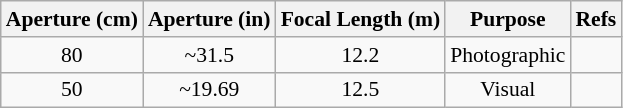<table class="wikitable floatright" style="text-align: center; font-size: 0.9em; margin-right: 12px;">
<tr>
<th>Aperture (cm)</th>
<th>Aperture (in)</th>
<th>Focal Length (m)</th>
<th>Purpose</th>
<th>Refs</th>
</tr>
<tr>
<td>80</td>
<td>~31.5</td>
<td>12.2</td>
<td>Photographic</td>
<td></td>
</tr>
<tr>
<td>50</td>
<td>~19.69</td>
<td>12.5</td>
<td>Visual</td>
<td></td>
</tr>
</table>
